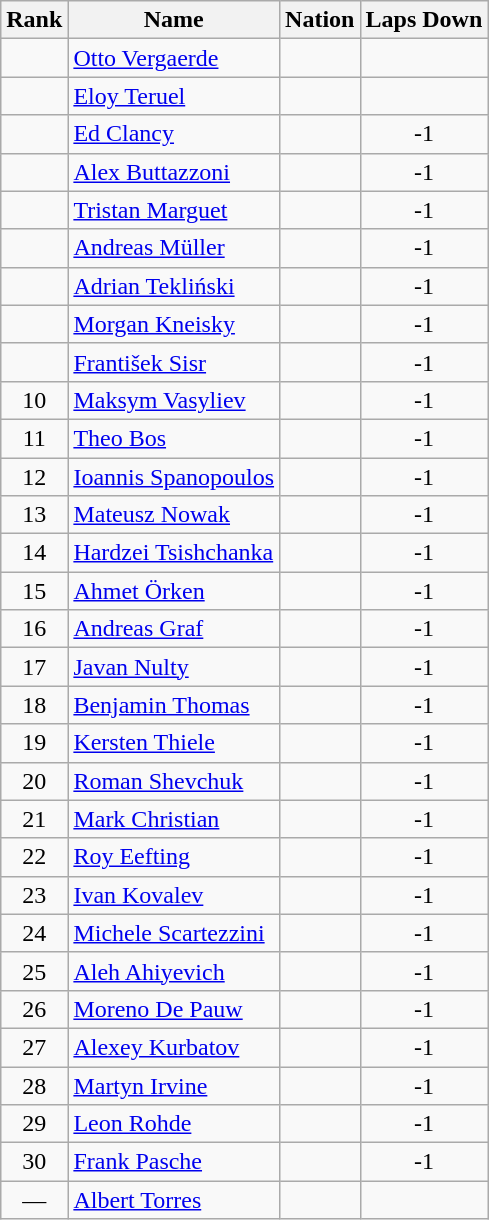<table class="wikitable sortable" style="text-align:center">
<tr>
<th>Rank</th>
<th>Name</th>
<th>Nation</th>
<th>Laps Down</th>
</tr>
<tr>
<td></td>
<td align=left><a href='#'>Otto Vergaerde</a></td>
<td align=left></td>
<td></td>
</tr>
<tr>
<td></td>
<td align=left><a href='#'>Eloy Teruel</a></td>
<td align=left></td>
<td></td>
</tr>
<tr>
<td></td>
<td align=left><a href='#'>Ed Clancy</a></td>
<td align=left></td>
<td>-1</td>
</tr>
<tr>
<td></td>
<td align=left><a href='#'>Alex Buttazzoni</a></td>
<td align=left></td>
<td>-1</td>
</tr>
<tr>
<td></td>
<td align=left><a href='#'>Tristan Marguet</a></td>
<td align=left></td>
<td>-1</td>
</tr>
<tr>
<td></td>
<td align=left><a href='#'>Andreas Müller</a></td>
<td align=left></td>
<td>-1</td>
</tr>
<tr>
<td></td>
<td align=left><a href='#'>Adrian Tekliński</a></td>
<td align=left></td>
<td>-1</td>
</tr>
<tr>
<td></td>
<td align=left><a href='#'>Morgan Kneisky</a></td>
<td align=left></td>
<td>-1</td>
</tr>
<tr>
<td></td>
<td align=left><a href='#'>František Sisr</a></td>
<td align=left></td>
<td>-1</td>
</tr>
<tr>
<td>10</td>
<td align=left><a href='#'>Maksym Vasyliev</a></td>
<td align=left></td>
<td>-1</td>
</tr>
<tr>
<td>11</td>
<td align=left><a href='#'>Theo Bos</a></td>
<td align=left></td>
<td>-1</td>
</tr>
<tr>
<td>12</td>
<td align=left><a href='#'>Ioannis Spanopoulos</a></td>
<td align=left></td>
<td>-1</td>
</tr>
<tr>
<td>13</td>
<td align=left><a href='#'>Mateusz Nowak</a></td>
<td align=left></td>
<td>-1</td>
</tr>
<tr>
<td>14</td>
<td align=left><a href='#'>Hardzei Tsishchanka</a></td>
<td align=left></td>
<td>-1</td>
</tr>
<tr>
<td>15</td>
<td align=left><a href='#'>Ahmet Örken</a></td>
<td align=left></td>
<td>-1</td>
</tr>
<tr>
<td>16</td>
<td align=left><a href='#'>Andreas Graf</a></td>
<td align=left></td>
<td>-1</td>
</tr>
<tr>
<td>17</td>
<td align=left><a href='#'>Javan Nulty</a></td>
<td align=left></td>
<td>-1</td>
</tr>
<tr>
<td>18</td>
<td align=left><a href='#'>Benjamin Thomas</a></td>
<td align=left></td>
<td>-1</td>
</tr>
<tr>
<td>19</td>
<td align=left><a href='#'>Kersten Thiele</a></td>
<td align=left></td>
<td>-1</td>
</tr>
<tr>
<td>20</td>
<td align=left><a href='#'>Roman Shevchuk</a></td>
<td align=left></td>
<td>-1</td>
</tr>
<tr>
<td>21</td>
<td align=left><a href='#'>Mark Christian</a></td>
<td align=left></td>
<td>-1</td>
</tr>
<tr>
<td>22</td>
<td align=left><a href='#'>Roy Eefting</a></td>
<td align=left></td>
<td>-1</td>
</tr>
<tr>
<td>23</td>
<td align=left><a href='#'>Ivan Kovalev</a></td>
<td align=left></td>
<td>-1</td>
</tr>
<tr>
<td>24</td>
<td align=left><a href='#'>Michele Scartezzini</a></td>
<td align=left></td>
<td>-1</td>
</tr>
<tr>
<td>25</td>
<td align=left><a href='#'>Aleh Ahiyevich</a></td>
<td align=left></td>
<td>-1</td>
</tr>
<tr>
<td>26</td>
<td align=left><a href='#'>Moreno De Pauw</a></td>
<td align=left></td>
<td>-1</td>
</tr>
<tr>
<td>27</td>
<td align=left><a href='#'>Alexey Kurbatov</a></td>
<td align=left></td>
<td>-1</td>
</tr>
<tr>
<td>28</td>
<td align=left><a href='#'>Martyn Irvine</a></td>
<td align=left></td>
<td>-1</td>
</tr>
<tr>
<td>29</td>
<td align=left><a href='#'>Leon Rohde</a></td>
<td align=left></td>
<td>-1</td>
</tr>
<tr>
<td>30</td>
<td align=left><a href='#'>Frank Pasche</a></td>
<td align=left></td>
<td>-1</td>
</tr>
<tr>
<td>—</td>
<td align=left><a href='#'>Albert Torres</a></td>
<td align=left></td>
<td></td>
</tr>
</table>
